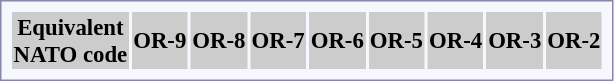<table style="border:1px solid #8888aa; background-color:#f7f8ff; padding:5px; font-size:95%; margin: 0px 12px 12px 0px;">
<tr style="background-color:#CCCCCC; text-align:center;">
<th>Equivalent<br>NATO code</th>
<th colspan=6>OR-9</th>
<th colspan=2>OR-8</th>
<th colspan=2>OR-7</th>
<th colspan=6>OR-6</th>
<th colspan=6>OR-5</th>
<th colspan=4>OR-4</th>
<th colspan=2>OR-3</th>
<th colspan=6>OR-2</th>
</tr>
</table>
